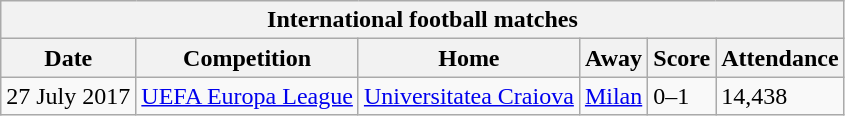<table class="wikitable" style="text-align: left;font-size:100%;">
<tr>
<th colspan=6>International football matches</th>
</tr>
<tr>
<th>Date</th>
<th>Competition</th>
<th>Home</th>
<th>Away</th>
<th>Score</th>
<th>Attendance</th>
</tr>
<tr>
<td>27 July 2017</td>
<td><a href='#'>UEFA Europa League</a></td>
<td> <a href='#'>Universitatea Craiova</a></td>
<td> <a href='#'>Milan</a></td>
<td>0–1</td>
<td>14,438</td>
</tr>
</table>
